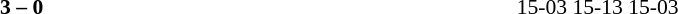<table width=100% cellspacing=1>
<tr>
<th width=20%></th>
<th width=12%></th>
<th width=20%></th>
<th width=33%></th>
<td></td>
</tr>
<tr style=font-size:90%>
<td align=right></td>
<td align=center><strong>3 – 0</strong></td>
<td></td>
<td>15-03 15-13 15-03</td>
</tr>
</table>
